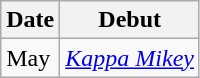<table class="wikitable">
<tr>
<th>Date</th>
<th>Debut</th>
</tr>
<tr>
<td>May</td>
<td><em><a href='#'>Kappa Mikey</a></em></td>
</tr>
</table>
